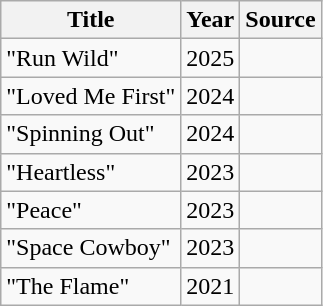<table class="wikitable">
<tr>
<th>Title</th>
<th>Year</th>
<th>Source</th>
</tr>
<tr>
<td>"Run Wild"</td>
<td>2025</td>
<td></td>
</tr>
<tr>
<td>"Loved Me First"</td>
<td>2024</td>
<td></td>
</tr>
<tr>
<td>"Spinning Out"</td>
<td>2024</td>
<td></td>
</tr>
<tr>
<td>"Heartless"</td>
<td>2023</td>
<td></td>
</tr>
<tr>
<td>"Peace"</td>
<td>2023</td>
<td></td>
</tr>
<tr>
<td>"Space Cowboy"</td>
<td>2023</td>
<td></td>
</tr>
<tr>
<td>"The Flame"</td>
<td>2021</td>
<td></td>
</tr>
</table>
